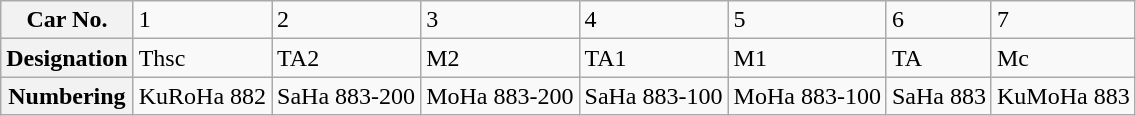<table class="wikitable">
<tr>
<th>Car No.</th>
<td>1</td>
<td>2</td>
<td>3</td>
<td>4</td>
<td>5</td>
<td>6</td>
<td>7</td>
</tr>
<tr>
<th>Designation</th>
<td>Thsc</td>
<td>TA2</td>
<td>M2</td>
<td>TA1</td>
<td>M1</td>
<td>TA</td>
<td>Mc</td>
</tr>
<tr>
<th>Numbering</th>
<td>KuRoHa 882</td>
<td>SaHa 883-200</td>
<td>MoHa 883-200</td>
<td>SaHa 883-100</td>
<td>MoHa 883-100</td>
<td>SaHa 883</td>
<td>KuMoHa 883</td>
</tr>
</table>
